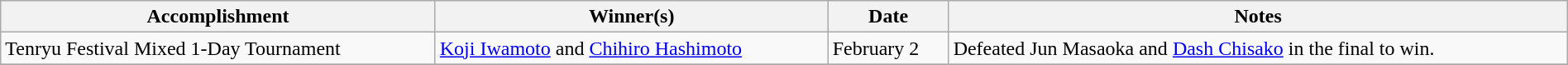<table class="wikitable" style="width:100%;">
<tr>
<th>Accomplishment</th>
<th>Winner(s)</th>
<th>Date</th>
<th>Notes</th>
</tr>
<tr>
<td>Tenryu Festival Mixed 1-Day Tournament</td>
<td><a href='#'>Koji Iwamoto</a> and <a href='#'>Chihiro Hashimoto</a></td>
<td>February 2</td>
<td>Defeated Jun Masaoka and <a href='#'>Dash Chisako</a> in the final to win.</td>
</tr>
<tr>
</tr>
</table>
